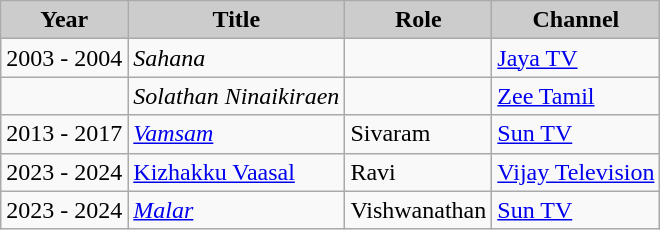<table class="wikitable">
<tr>
<th style="background:#ccc;">Year</th>
<th style="background:#ccc;">Title</th>
<th style="background:#ccc;">Role</th>
<th style="background:#ccc;">Channel</th>
</tr>
<tr>
<td>2003 - 2004</td>
<td><em>Sahana</em></td>
<td></td>
<td><a href='#'>Jaya TV</a></td>
</tr>
<tr>
<td></td>
<td><em>Solathan Ninaikiraen</em></td>
<td></td>
<td><a href='#'>Zee Tamil</a></td>
</tr>
<tr>
<td>2013 - 2017</td>
<td><em><a href='#'>Vamsam</a></em></td>
<td>Sivaram</td>
<td><a href='#'>Sun TV</a></td>
</tr>
<tr>
<td>2023 - 2024</td>
<td><a href='#'>Kizhakku Vaasal</a></td>
<td>Ravi</td>
<td><a href='#'>Vijay Television</a></td>
</tr>
<tr>
<td>2023 - 2024</td>
<td><em><a href='#'>Malar</a></em></td>
<td>Vishwanathan</td>
<td><a href='#'>Sun TV</a></td>
</tr>
</table>
